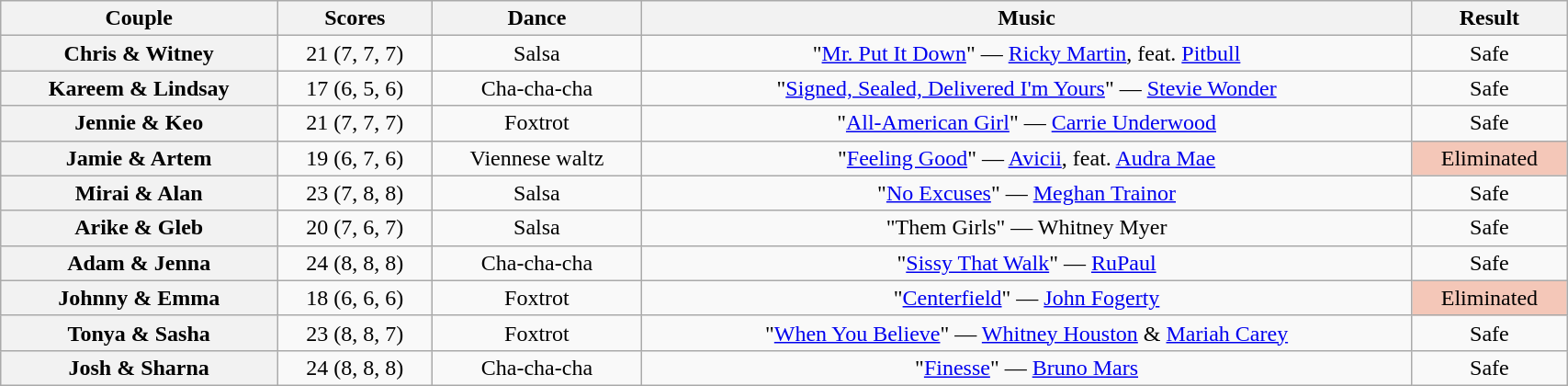<table class="wikitable sortable" style="text-align:center; width: 90%">
<tr>
<th scope="col">Couple</th>
<th scope="col">Scores</th>
<th scope="col" class="unsortable">Dance</th>
<th scope="col" class="unsortable">Music</th>
<th scope="col" class="unsortable">Result</th>
</tr>
<tr>
<th scope="row">Chris & Witney</th>
<td>21 (7, 7, 7)</td>
<td>Salsa</td>
<td>"<a href='#'>Mr. Put It Down</a>" — <a href='#'>Ricky Martin</a>, feat. <a href='#'>Pitbull</a></td>
<td>Safe</td>
</tr>
<tr>
<th scope="row">Kareem & Lindsay</th>
<td>17 (6, 5, 6)</td>
<td>Cha-cha-cha</td>
<td>"<a href='#'>Signed, Sealed, Delivered I'm Yours</a>" — <a href='#'>Stevie Wonder</a></td>
<td>Safe</td>
</tr>
<tr>
<th scope="row">Jennie & Keo</th>
<td>21 (7, 7, 7)</td>
<td>Foxtrot</td>
<td>"<a href='#'>All-American Girl</a>" — <a href='#'>Carrie Underwood</a></td>
<td>Safe</td>
</tr>
<tr>
<th scope="row">Jamie & Artem</th>
<td>19 (6, 7, 6)</td>
<td>Viennese waltz</td>
<td>"<a href='#'>Feeling Good</a>" — <a href='#'>Avicii</a>, feat. <a href='#'>Audra Mae</a></td>
<td bgcolor=f4c7b8>Eliminated</td>
</tr>
<tr>
<th scope="row">Mirai & Alan</th>
<td>23 (7, 8, 8)</td>
<td>Salsa</td>
<td>"<a href='#'>No Excuses</a>" — <a href='#'>Meghan Trainor</a></td>
<td>Safe</td>
</tr>
<tr>
<th scope="row">Arike & Gleb</th>
<td>20 (7, 6, 7)</td>
<td>Salsa</td>
<td>"Them Girls" — Whitney Myer</td>
<td>Safe</td>
</tr>
<tr>
<th scope="row">Adam & Jenna</th>
<td>24 (8, 8, 8)</td>
<td>Cha-cha-cha</td>
<td>"<a href='#'>Sissy That Walk</a>" — <a href='#'>RuPaul</a></td>
<td>Safe</td>
</tr>
<tr>
<th scope="row">Johnny & Emma</th>
<td>18 (6, 6, 6)</td>
<td>Foxtrot</td>
<td>"<a href='#'>Centerfield</a>" — <a href='#'>John Fogerty</a></td>
<td bgcolor=f4c7b8>Eliminated</td>
</tr>
<tr>
<th scope="row">Tonya & Sasha</th>
<td>23 (8, 8, 7)</td>
<td>Foxtrot</td>
<td>"<a href='#'>When You Believe</a>" — <a href='#'>Whitney Houston</a> & <a href='#'>Mariah Carey</a></td>
<td>Safe</td>
</tr>
<tr>
<th scope="row">Josh & Sharna</th>
<td>24 (8, 8, 8)</td>
<td>Cha-cha-cha</td>
<td>"<a href='#'>Finesse</a>" — <a href='#'>Bruno Mars</a></td>
<td>Safe</td>
</tr>
</table>
